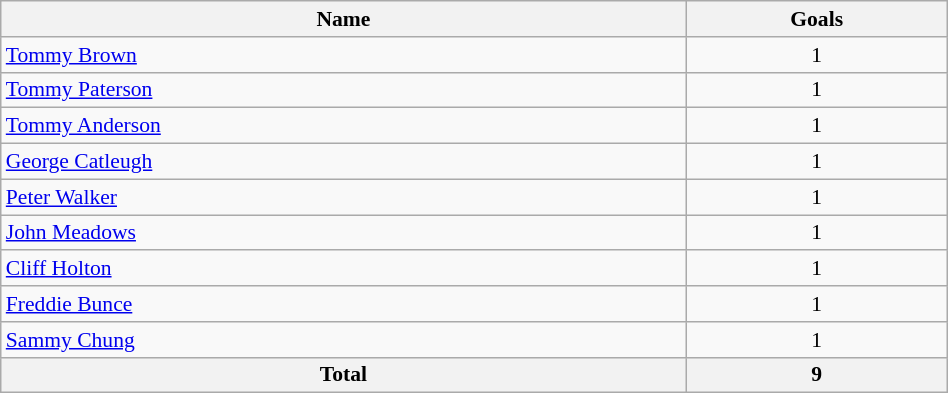<table class="wikitable" style="font-size:90%" width=50%;>
<tr>
<th>Name</th>
<th>Goals</th>
</tr>
<tr>
<td><a href='#'>Tommy Brown</a></td>
<td align="center">1</td>
</tr>
<tr>
<td><a href='#'>Tommy Paterson</a></td>
<td align="center">1</td>
</tr>
<tr>
<td><a href='#'>Tommy Anderson</a></td>
<td align="center">1</td>
</tr>
<tr>
<td><a href='#'>George Catleugh</a></td>
<td align="center">1</td>
</tr>
<tr>
<td><a href='#'>Peter Walker</a></td>
<td align="center">1</td>
</tr>
<tr>
<td><a href='#'>John Meadows</a></td>
<td align="center">1</td>
</tr>
<tr>
<td><a href='#'>Cliff Holton</a></td>
<td align="center">1</td>
</tr>
<tr>
<td><a href='#'>Freddie Bunce</a></td>
<td align="center">1</td>
</tr>
<tr>
<td><a href='#'>Sammy Chung</a></td>
<td align="center">1</td>
</tr>
<tr>
<th>Total</th>
<th>9</th>
</tr>
</table>
